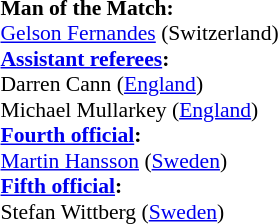<table width=50% style="font-size: 90%">
<tr>
<td><br><strong>Man of the Match:</strong>
<br><a href='#'>Gelson Fernandes</a> (Switzerland)<br><strong><a href='#'>Assistant referees</a>:</strong>
<br>Darren Cann (<a href='#'>England</a>)
<br>Michael Mullarkey (<a href='#'>England</a>)
<br><strong><a href='#'>Fourth official</a>:</strong>
<br><a href='#'>Martin Hansson</a> (<a href='#'>Sweden</a>)
<br><strong><a href='#'>Fifth official</a>:</strong>
<br>Stefan Wittberg (<a href='#'>Sweden</a>)</td>
</tr>
</table>
